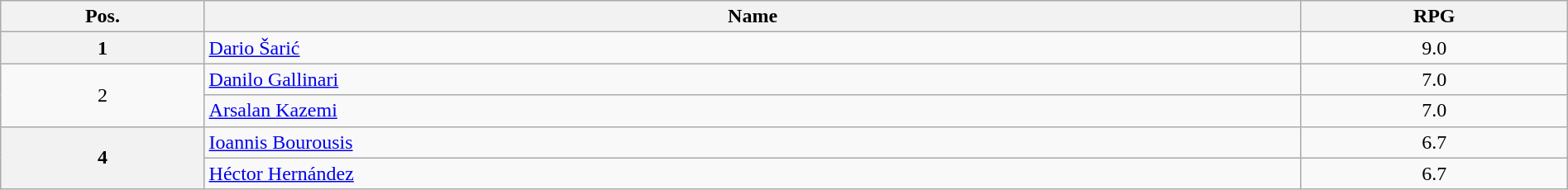<table class=wikitable width=100% style="text-align:center;">
<tr>
<th width="13%">Pos.</th>
<th width="70%">Name</th>
<th width="17%">RPG</th>
</tr>
<tr>
<th>1</th>
<td align=left> <a href='#'>Dario Šarić</a></td>
<td>9.0</td>
</tr>
<tr>
<td rowspan=2>2</td>
<td align=left> <a href='#'>Danilo Gallinari</a></td>
<td>7.0</td>
</tr>
<tr>
<td align=left> <a href='#'>Arsalan Kazemi</a></td>
<td>7.0</td>
</tr>
<tr>
<th rowspan=2>4</th>
<td align=left> <a href='#'>Ioannis Bourousis</a></td>
<td>6.7</td>
</tr>
<tr>
<td align=left> <a href='#'>Héctor Hernández</a></td>
<td>6.7</td>
</tr>
</table>
